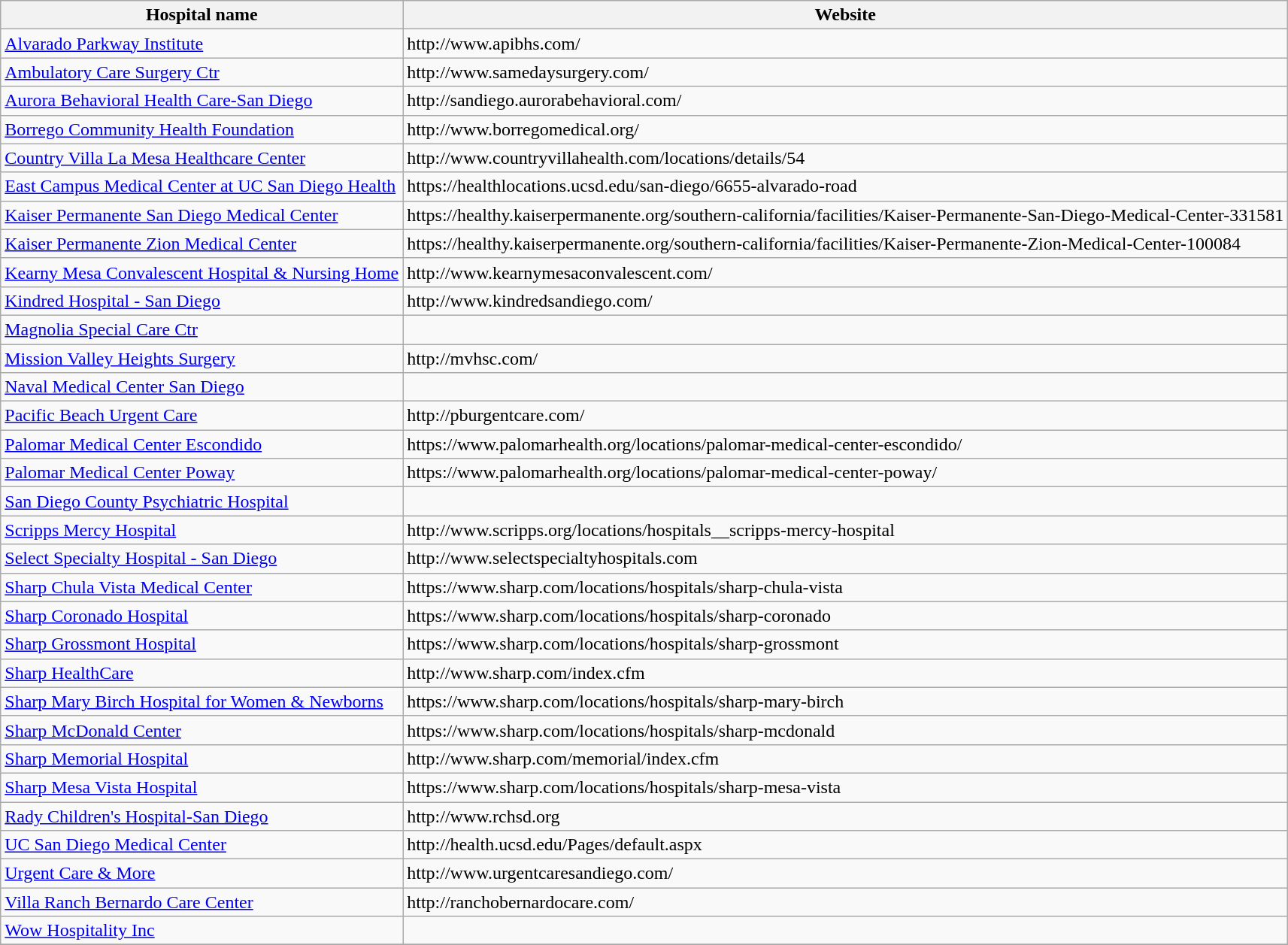<table class="wikitable sortable">
<tr>
<th>Hospital name</th>
<th>Website</th>
</tr>
<tr>
<td><a href='#'>Alvarado Parkway Institute</a></td>
<td>http://www.apibhs.com/</td>
</tr>
<tr>
<td><a href='#'>Ambulatory Care Surgery Ctr</a></td>
<td>http://www.samedaysurgery.com/</td>
</tr>
<tr>
<td><a href='#'>Aurora Behavioral Health Care-San Diego</a></td>
<td>http://sandiego.aurorabehavioral.com/</td>
</tr>
<tr>
<td><a href='#'>Borrego Community Health Foundation</a></td>
<td>http://www.borregomedical.org/</td>
</tr>
<tr>
<td><a href='#'>Country Villa La Mesa Healthcare Center</a></td>
<td>http://www.countryvillahealth.com/locations/details/54</td>
</tr>
<tr>
<td><a href='#'>East Campus Medical Center at UC San Diego Health</a></td>
<td>https://healthlocations.ucsd.edu/san-diego/6655-alvarado-road</td>
</tr>
<tr>
<td><a href='#'>Kaiser Permanente San Diego Medical Center</a></td>
<td>https://healthy.kaiserpermanente.org/southern-california/facilities/Kaiser-Permanente-San-Diego-Medical-Center-331581</td>
</tr>
<tr>
<td><a href='#'>Kaiser Permanente Zion Medical Center</a></td>
<td>https://healthy.kaiserpermanente.org/southern-california/facilities/Kaiser-Permanente-Zion-Medical-Center-100084</td>
</tr>
<tr>
<td><a href='#'>Kearny Mesa Convalescent Hospital & Nursing Home</a></td>
<td>http://www.kearnymesaconvalescent.com/</td>
</tr>
<tr>
<td><a href='#'>Kindred Hospital - San Diego</a></td>
<td>http://www.kindredsandiego.com/</td>
</tr>
<tr>
<td><a href='#'>Magnolia Special Care Ctr</a></td>
<td></td>
</tr>
<tr>
<td><a href='#'>Mission Valley Heights Surgery</a></td>
<td>http://mvhsc.com/</td>
</tr>
<tr>
<td><a href='#'>Naval Medical Center San Diego</a></td>
<td></td>
</tr>
<tr>
<td><a href='#'>Pacific Beach Urgent Care</a></td>
<td>http://pburgentcare.com/</td>
</tr>
<tr>
<td><a href='#'>Palomar Medical Center Escondido</a></td>
<td>https://www.palomarhealth.org/locations/palomar-medical-center-escondido/</td>
</tr>
<tr>
<td><a href='#'>Palomar Medical Center Poway</a></td>
<td>https://www.palomarhealth.org/locations/palomar-medical-center-poway/</td>
</tr>
<tr>
<td><a href='#'>San Diego County Psychiatric Hospital</a></td>
<td></td>
</tr>
<tr>
<td><a href='#'>Scripps Mercy Hospital</a></td>
<td>http://www.scripps.org/locations/hospitals__scripps-mercy-hospital</td>
</tr>
<tr>
<td><a href='#'>Select Specialty Hospital - San Diego</a></td>
<td>http://www.selectspecialtyhospitals.com</td>
</tr>
<tr>
<td><a href='#'>Sharp Chula Vista Medical Center</a></td>
<td>https://www.sharp.com/locations/hospitals/sharp-chula-vista</td>
</tr>
<tr>
<td><a href='#'>Sharp Coronado Hospital</a></td>
<td>https://www.sharp.com/locations/hospitals/sharp-coronado</td>
</tr>
<tr>
<td><a href='#'>Sharp Grossmont Hospital</a></td>
<td>https://www.sharp.com/locations/hospitals/sharp-grossmont</td>
</tr>
<tr>
<td><a href='#'>Sharp HealthCare</a></td>
<td>http://www.sharp.com/index.cfm</td>
</tr>
<tr>
<td><a href='#'>Sharp Mary Birch Hospital for Women & Newborns</a></td>
<td>https://www.sharp.com/locations/hospitals/sharp-mary-birch</td>
</tr>
<tr>
<td><a href='#'>Sharp McDonald Center</a></td>
<td>https://www.sharp.com/locations/hospitals/sharp-mcdonald</td>
</tr>
<tr>
<td><a href='#'>Sharp Memorial Hospital</a></td>
<td>http://www.sharp.com/memorial/index.cfm</td>
</tr>
<tr>
<td><a href='#'>Sharp Mesa Vista Hospital</a></td>
<td>https://www.sharp.com/locations/hospitals/sharp-mesa-vista</td>
</tr>
<tr>
<td><a href='#'>Rady Children's Hospital-San Diego</a></td>
<td>http://www.rchsd.org</td>
</tr>
<tr>
<td><a href='#'>UC San Diego Medical Center</a></td>
<td>http://health.ucsd.edu/Pages/default.aspx</td>
</tr>
<tr>
<td><a href='#'>Urgent Care & More</a></td>
<td>http://www.urgentcaresandiego.com/</td>
</tr>
<tr>
<td><a href='#'>Villa Ranch Bernardo Care Center</a></td>
<td>http://ranchobernardocare.com/</td>
</tr>
<tr>
<td><a href='#'>Wow Hospitality Inc</a></td>
<td></td>
</tr>
<tr>
</tr>
</table>
